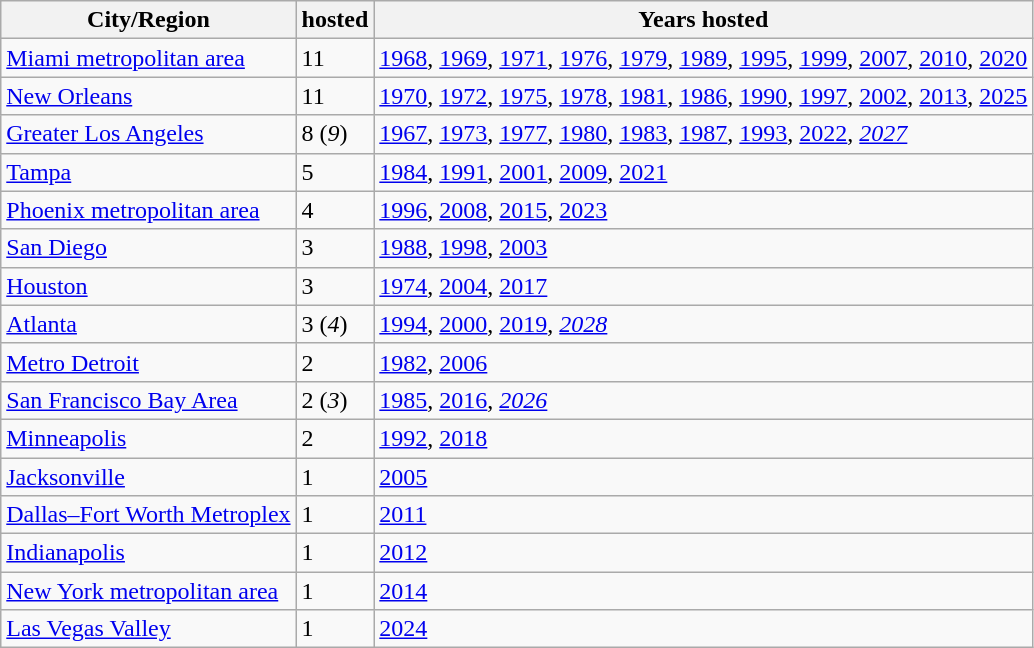<table class="wikitable sortable">
<tr>
<th>City/Region</th>
<th> hosted</th>
<th>Years hosted</th>
</tr>
<tr>
<td><a href='#'>Miami metropolitan area</a></td>
<td>11</td>
<td><a href='#'>1968</a>, <a href='#'>1969</a>, <a href='#'>1971</a>, <a href='#'>1976</a>, <a href='#'>1979</a>, <a href='#'>1989</a>, <a href='#'>1995</a>, <a href='#'>1999</a>, <a href='#'>2007</a>, <a href='#'>2010</a>, <a href='#'>2020</a></td>
</tr>
<tr>
<td><a href='#'>New Orleans</a></td>
<td>11</td>
<td><a href='#'>1970</a>, <a href='#'>1972</a>, <a href='#'>1975</a>, <a href='#'>1978</a>, <a href='#'>1981</a>, <a href='#'>1986</a>, <a href='#'>1990</a>, <a href='#'>1997</a>, <a href='#'>2002</a>, <a href='#'>2013</a>, <a href='#'>2025</a></td>
</tr>
<tr>
<td><a href='#'>Greater Los Angeles</a></td>
<td>8 (<em>9</em>)</td>
<td><a href='#'>1967</a>, <a href='#'>1973</a>, <a href='#'>1977</a>, <a href='#'>1980</a>, <a href='#'>1983</a>, <a href='#'>1987</a>, <a href='#'>1993</a>, <a href='#'>2022</a>, <em><a href='#'>2027</a></em></td>
</tr>
<tr>
<td><a href='#'>Tampa</a></td>
<td>5</td>
<td><a href='#'>1984</a>, <a href='#'>1991</a>, <a href='#'>2001</a>, <a href='#'>2009</a>, <a href='#'>2021</a></td>
</tr>
<tr>
<td><a href='#'>Phoenix metropolitan area</a></td>
<td>4</td>
<td><a href='#'>1996</a>, <a href='#'>2008</a>, <a href='#'>2015</a>, <a href='#'>2023</a></td>
</tr>
<tr>
<td><a href='#'>San Diego</a></td>
<td>3</td>
<td><a href='#'>1988</a>, <a href='#'>1998</a>, <a href='#'>2003</a></td>
</tr>
<tr>
<td><a href='#'>Houston</a></td>
<td>3</td>
<td><a href='#'>1974</a>, <a href='#'>2004</a>, <a href='#'>2017</a></td>
</tr>
<tr>
<td><a href='#'>Atlanta</a></td>
<td>3 (<em>4</em>)<em></em></td>
<td><a href='#'>1994</a>, <a href='#'>2000</a>, <a href='#'>2019</a>, <em><a href='#'>2028</a></em></td>
</tr>
<tr>
<td><a href='#'>Metro Detroit</a></td>
<td>2</td>
<td><a href='#'>1982</a>, <a href='#'>2006</a></td>
</tr>
<tr>
<td><a href='#'>San Francisco Bay Area</a></td>
<td>2 (<em>3</em>)</td>
<td><a href='#'>1985</a>, <a href='#'>2016</a>, <em><a href='#'>2026</a></em></td>
</tr>
<tr>
<td><a href='#'>Minneapolis</a></td>
<td>2</td>
<td><a href='#'>1992</a>, <a href='#'>2018</a></td>
</tr>
<tr>
<td><a href='#'>Jacksonville</a></td>
<td>1</td>
<td><a href='#'>2005</a></td>
</tr>
<tr>
<td><a href='#'>Dallas–Fort Worth Metroplex</a></td>
<td>1</td>
<td><a href='#'>2011</a></td>
</tr>
<tr>
<td><a href='#'>Indianapolis</a></td>
<td>1</td>
<td><a href='#'>2012</a></td>
</tr>
<tr>
<td><a href='#'>New York metropolitan area</a></td>
<td>1</td>
<td><a href='#'>2014</a></td>
</tr>
<tr>
<td><a href='#'>Las Vegas Valley</a></td>
<td>1</td>
<td><a href='#'>2024</a></td>
</tr>
</table>
